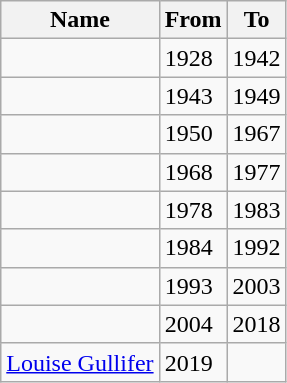<table class="wikitable sortable">
<tr>
<th>Name</th>
<th>From</th>
<th>To</th>
</tr>
<tr>
<td></td>
<td>1928</td>
<td>1942</td>
</tr>
<tr>
<td></td>
<td>1943</td>
<td>1949</td>
</tr>
<tr>
<td></td>
<td>1950</td>
<td>1967</td>
</tr>
<tr>
<td></td>
<td>1968</td>
<td>1977</td>
</tr>
<tr>
<td></td>
<td>1978</td>
<td>1983</td>
</tr>
<tr>
<td></td>
<td>1984</td>
<td>1992</td>
</tr>
<tr>
<td></td>
<td>1993</td>
<td>2003</td>
</tr>
<tr>
<td></td>
<td>2004</td>
<td>2018</td>
</tr>
<tr>
<td {{SortKey><a href='#'>Louise Gullifer</a></td>
<td>2019</td>
<td></td>
</tr>
</table>
